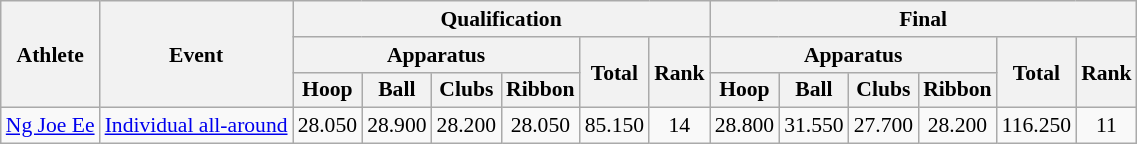<table class=wikitable style=font-size:90%;text-align:center>
<tr>
<th rowspan="3">Athlete</th>
<th rowspan="3">Event</th>
<th colspan="6">Qualification</th>
<th colspan="6">Final</th>
</tr>
<tr>
<th colspan="4">Apparatus</th>
<th rowspan="2">Total</th>
<th rowspan="2">Rank</th>
<th colspan="4">Apparatus</th>
<th rowspan="2">Total</th>
<th rowspan="2">Rank</th>
</tr>
<tr>
<th>Hoop</th>
<th>Ball</th>
<th>Clubs</th>
<th>Ribbon</th>
<th>Hoop</th>
<th>Ball</th>
<th>Clubs</th>
<th>Ribbon</th>
</tr>
<tr>
<td align="left"><a href='#'>Ng Joe Ee</a></td>
<td align="left"><a href='#'>Individual all-around</a></td>
<td>28.050</td>
<td>28.900</td>
<td>28.200</td>
<td>28.050</td>
<td>85.150</td>
<td>14 <strong></strong></td>
<td>28.800</td>
<td>31.550</td>
<td>27.700</td>
<td>28.200</td>
<td>116.250</td>
<td>11</td>
</tr>
</table>
